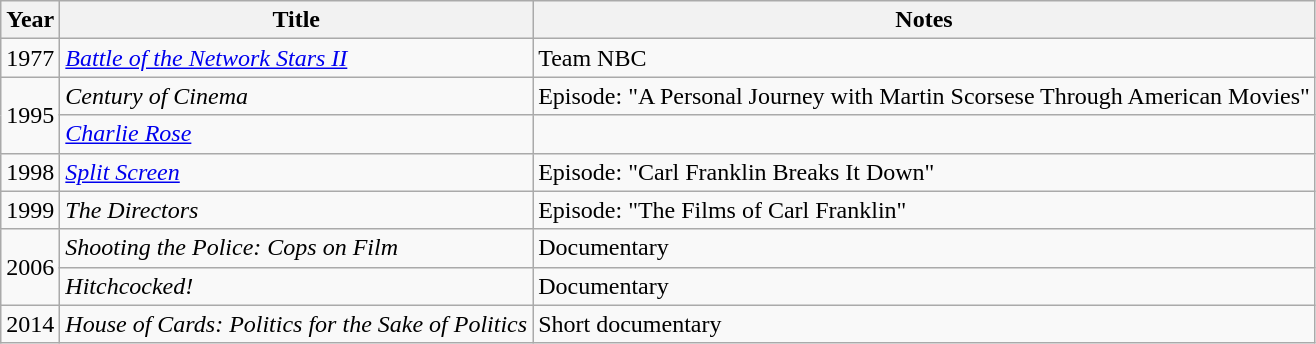<table class="wikitable">
<tr>
<th>Year</th>
<th>Title</th>
<th>Notes</th>
</tr>
<tr>
<td>1977</td>
<td><em><a href='#'>Battle of the Network Stars II</a></em></td>
<td>Team NBC</td>
</tr>
<tr>
<td rowspan="2">1995</td>
<td><em>Century of Cinema</em></td>
<td>Episode: "A Personal Journey with Martin Scorsese Through American Movies"</td>
</tr>
<tr>
<td><em><a href='#'>Charlie Rose</a></em></td>
<td></td>
</tr>
<tr>
<td>1998</td>
<td><em><a href='#'>Split Screen</a></em></td>
<td>Episode: "Carl Franklin Breaks It Down"</td>
</tr>
<tr>
<td>1999</td>
<td><em>The Directors</em></td>
<td>Episode: "The Films of Carl Franklin"</td>
</tr>
<tr>
<td rowspan="2">2006</td>
<td><em>Shooting the Police: Cops on Film</em></td>
<td>Documentary</td>
</tr>
<tr>
<td><em>Hitchcocked!</em></td>
<td>Documentary</td>
</tr>
<tr>
<td>2014</td>
<td><em>House of Cards: Politics for the Sake of Politics</em></td>
<td>Short documentary</td>
</tr>
</table>
